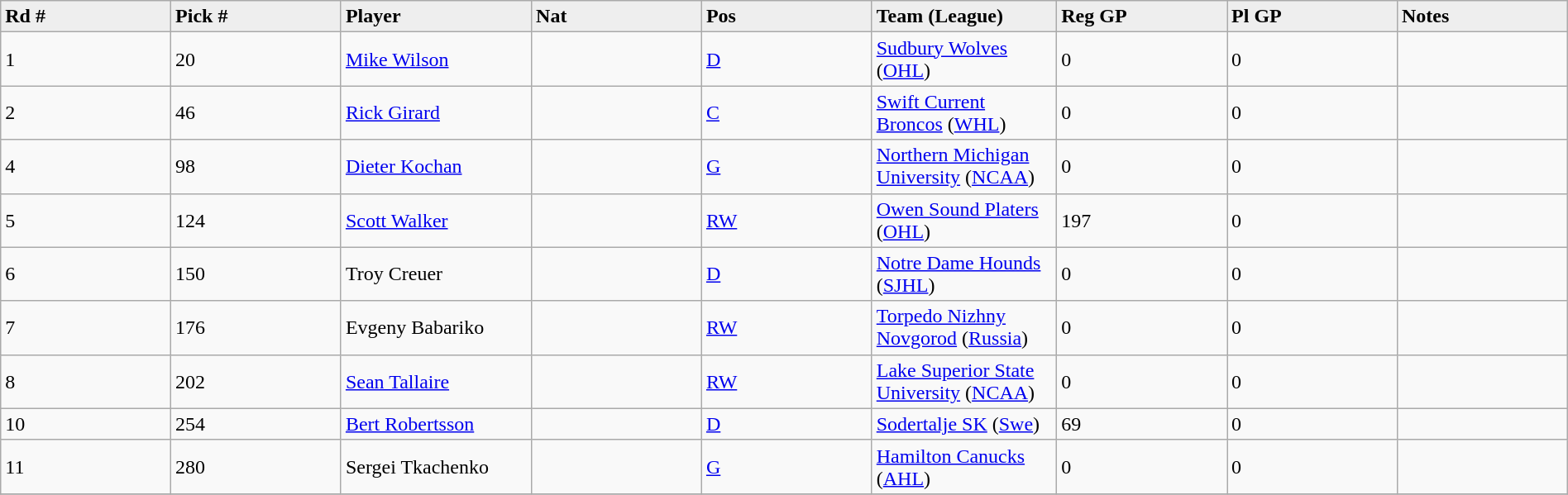<table class="wikitable" style="width: 100%">
<tr>
<td width="5%"; bgcolor="#eeeeee"><strong>Rd #</strong></td>
<td width="5%"; bgcolor="#eeeeee"><strong>Pick #</strong></td>
<td width="5%"; bgcolor="#eeeeee"><strong>Player</strong></td>
<td width="5%"; bgcolor="#eeeeee"><strong>Nat</strong></td>
<td width="5%"; bgcolor="#eeeeee"><strong>Pos</strong></td>
<td width="5%"; bgcolor="#eeeeee"><strong>Team (League)</strong></td>
<td width="5%"; bgcolor="#eeeeee"><strong>Reg GP</strong></td>
<td width="5%"; bgcolor="#eeeeee"><strong>Pl GP</strong></td>
<td width="5%"; bgcolor="#eeeeee"><strong>Notes</strong></td>
</tr>
<tr>
<td>1</td>
<td>20</td>
<td><a href='#'>Mike Wilson</a></td>
<td></td>
<td><a href='#'>D</a></td>
<td><a href='#'>Sudbury Wolves</a> (<a href='#'>OHL</a>)</td>
<td>0</td>
<td>0</td>
<td></td>
</tr>
<tr>
<td>2</td>
<td>46</td>
<td><a href='#'>Rick Girard</a></td>
<td></td>
<td><a href='#'>C</a></td>
<td><a href='#'>Swift Current Broncos</a> (<a href='#'>WHL</a>)</td>
<td>0</td>
<td>0</td>
<td></td>
</tr>
<tr>
<td>4</td>
<td>98</td>
<td><a href='#'>Dieter Kochan</a></td>
<td></td>
<td><a href='#'>G</a></td>
<td><a href='#'>Northern Michigan University</a> (<a href='#'>NCAA</a>)</td>
<td>0</td>
<td>0</td>
<td></td>
</tr>
<tr>
<td>5</td>
<td>124</td>
<td><a href='#'>Scott Walker</a></td>
<td></td>
<td><a href='#'>RW</a></td>
<td><a href='#'>Owen Sound Platers</a> (<a href='#'>OHL</a>)</td>
<td>197</td>
<td>0</td>
<td></td>
</tr>
<tr>
<td>6</td>
<td>150</td>
<td>Troy Creuer</td>
<td></td>
<td><a href='#'>D</a></td>
<td><a href='#'>Notre Dame Hounds</a> (<a href='#'>SJHL</a>)</td>
<td>0</td>
<td>0</td>
<td></td>
</tr>
<tr>
<td>7</td>
<td>176</td>
<td>Evgeny Babariko</td>
<td></td>
<td><a href='#'>RW</a></td>
<td><a href='#'>Torpedo Nizhny Novgorod</a> (<a href='#'>Russia</a>)</td>
<td>0</td>
<td>0</td>
<td></td>
</tr>
<tr>
<td>8</td>
<td>202</td>
<td><a href='#'>Sean Tallaire</a></td>
<td></td>
<td><a href='#'>RW</a></td>
<td><a href='#'>Lake Superior State University</a> (<a href='#'>NCAA</a>)</td>
<td>0</td>
<td>0</td>
<td></td>
</tr>
<tr>
<td>10</td>
<td>254</td>
<td><a href='#'>Bert Robertsson</a></td>
<td></td>
<td><a href='#'>D</a></td>
<td><a href='#'>Sodertalje SK</a> (<a href='#'>Swe</a>)</td>
<td>69</td>
<td>0</td>
<td></td>
</tr>
<tr>
<td>11</td>
<td>280</td>
<td>Sergei Tkachenko</td>
<td></td>
<td><a href='#'>G</a></td>
<td><a href='#'>Hamilton Canucks</a> (<a href='#'>AHL</a>)</td>
<td>0</td>
<td>0</td>
<td></td>
</tr>
<tr>
</tr>
</table>
